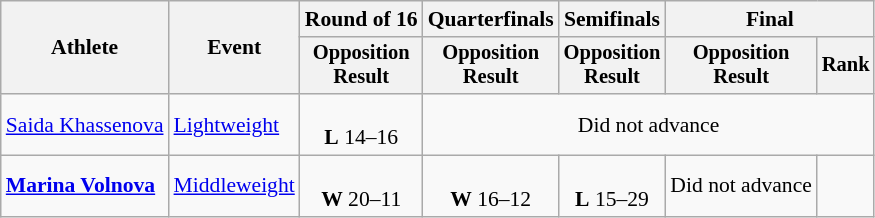<table class="wikitable" style="font-size:90%;">
<tr>
<th rowspan=2>Athlete</th>
<th rowspan=2>Event</th>
<th>Round of 16</th>
<th>Quarterfinals</th>
<th>Semifinals</th>
<th colspan=2>Final</th>
</tr>
<tr style="font-size:95%">
<th>Opposition<br>Result</th>
<th>Opposition<br>Result</th>
<th>Opposition<br>Result</th>
<th>Opposition<br>Result</th>
<th>Rank</th>
</tr>
<tr align=center>
<td align=left><a href='#'>Saida Khassenova</a></td>
<td align=left><a href='#'>Lightweight</a></td>
<td><br><strong>L</strong> 14–16</td>
<td colspan=4>Did not advance</td>
</tr>
<tr align=center>
<td align=left><strong><a href='#'>Marina Volnova</a></strong></td>
<td align=left><a href='#'>Middleweight</a></td>
<td><br><strong>W</strong> 20–11</td>
<td><br><strong>W</strong> 16–12</td>
<td><br><strong>L</strong> 15–29</td>
<td>Did not advance</td>
<td></td>
</tr>
</table>
